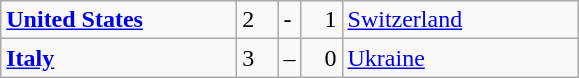<table class="wikitable">
<tr>
<td width=150> <strong><a href='#'>United States</a></strong></td>
<td style="width:20px; text-align:left;">2</td>
<td>-</td>
<td style="width:20px; text-align:right;">1</td>
<td width=150> <a href='#'>Switzerland</a></td>
</tr>
<tr>
<td> <strong><a href='#'>Italy</a></strong></td>
<td style="text-align:left;">3</td>
<td>–</td>
<td style="text-align:right;">0</td>
<td> <a href='#'>Ukraine</a></td>
</tr>
</table>
